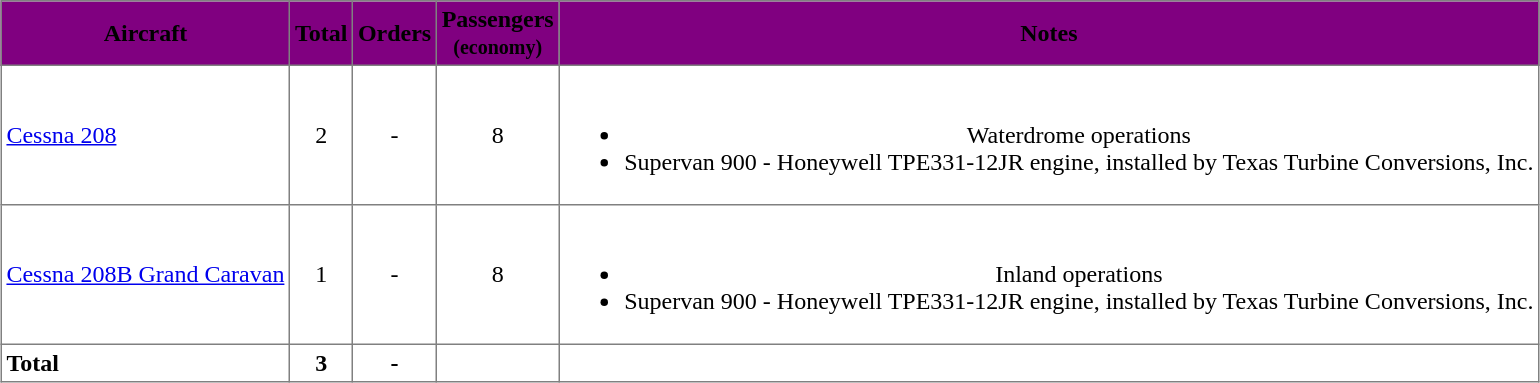<table class="toccolours" border="1" cellpadding="3" style="border-collapse:collapse;margin:1em auto;">
<tr bgcolor=#800080>
<th><span>Aircraft</span></th>
<th><span>Total</span></th>
<th><span>Orders</span></th>
<th><span>Passengers<br><small>(economy)</small></span></th>
<th><span>Notes</span></th>
</tr>
<tr>
<td><a href='#'>Cessna 208</a></td>
<td align="center">2</td>
<td align="center">-</td>
<td align="center">8</td>
<td align="center"><br><ul><li>Waterdrome operations</li><li>Supervan 900 - Honeywell TPE331-12JR engine, installed by Texas Turbine Conversions, Inc.</li></ul></td>
</tr>
<tr>
<td><a href='#'>Cessna 208B Grand Caravan</a></td>
<td align="center">1</td>
<td align="center">-</td>
<td align="center">8</td>
<td align="center"><br><ul><li>Inland operations</li><li>Supervan 900 - Honeywell TPE331-12JR engine, installed by Texas Turbine Conversions, Inc.</li></ul></td>
</tr>
<tr>
<td><strong>Total</strong></td>
<th>3</th>
<th>-</th>
<th></th>
<th></th>
</tr>
</table>
